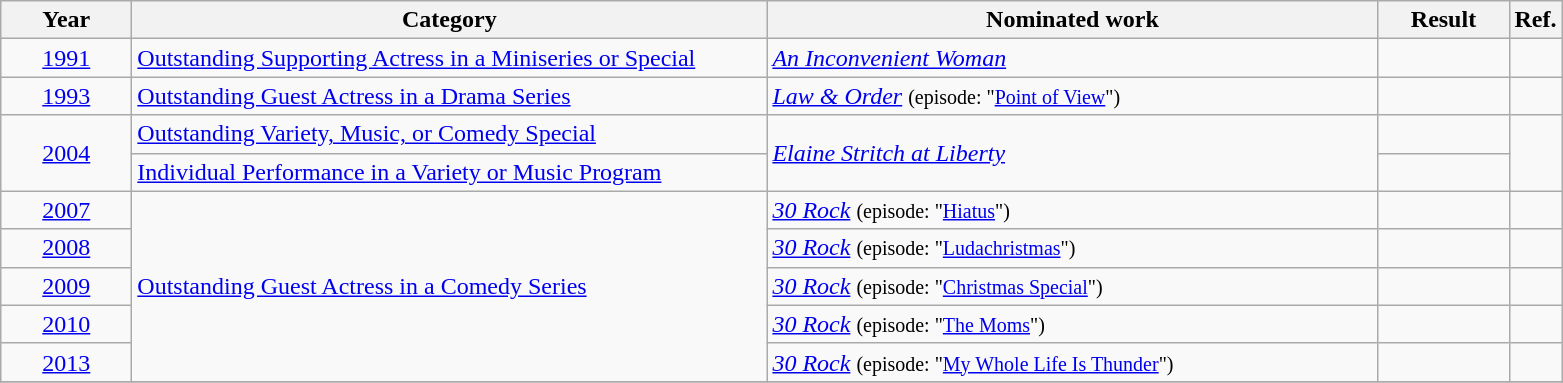<table class=wikitable>
<tr>
<th scope="col" style="width:5em;">Year</th>
<th scope="col" style="width:26em;">Category</th>
<th scope="col" style="width:25em;">Nominated work</th>
<th scope="col" style="width:5em;">Result</th>
<th>Ref.</th>
</tr>
<tr>
<td style="text-align:center;", align="center"><a href='#'>1991</a></td>
<td><a href='#'>Outstanding Supporting Actress in a Miniseries or Special</a></td>
<td><em><a href='#'>An Inconvenient Woman</a></em></td>
<td></td>
<td style="text-align:center;"></td>
</tr>
<tr>
<td align="center"><a href='#'>1993</a></td>
<td><a href='#'>Outstanding Guest Actress in a Drama Series</a></td>
<td><em><a href='#'>Law & Order</a></em> <small> (episode: "<a href='#'>Point of View</a>") </small></td>
<td></td>
<td style="text-align:center;"></td>
</tr>
<tr>
<td rowspan="2" align="center"><a href='#'>2004</a></td>
<td><a href='#'>Outstanding Variety, Music, or Comedy Special</a></td>
<td rowspan=2><em><a href='#'>Elaine Stritch at Liberty</a></em></td>
<td></td>
<td rowspan=2, style="text-align:center;"></td>
</tr>
<tr>
<td><a href='#'>Individual Performance in a Variety or Music Program</a></td>
<td></td>
</tr>
<tr>
<td align="center"><a href='#'>2007</a></td>
<td rowspan="5"><a href='#'>Outstanding Guest Actress in a Comedy Series</a></td>
<td><em><a href='#'>30 Rock</a></em> <small> (episode: "<a href='#'>Hiatus</a>") </small></td>
<td></td>
<td style="text-align:center;"></td>
</tr>
<tr>
<td align="center"><a href='#'>2008</a></td>
<td><em><a href='#'>30 Rock</a></em> <small> (episode: "<a href='#'>Ludachristmas</a>") </small></td>
<td></td>
<td style="text-align:center;"></td>
</tr>
<tr>
<td align="center"><a href='#'>2009</a></td>
<td><em><a href='#'>30 Rock</a></em> <small> (episode: "<a href='#'>Christmas Special</a>") </small></td>
<td></td>
<td style="text-align:center;"></td>
</tr>
<tr>
<td align="center"><a href='#'>2010</a></td>
<td><em><a href='#'>30 Rock</a></em> <small> (episode: "<a href='#'>The Moms</a>") </small></td>
<td></td>
<td style="text-align:center;"></td>
</tr>
<tr>
<td align="center"><a href='#'>2013</a></td>
<td><em><a href='#'>30 Rock</a></em> <small> (episode: "<a href='#'>My Whole Life Is Thunder</a>") </small></td>
<td></td>
<td style="text-align:center;"></td>
</tr>
<tr>
</tr>
</table>
